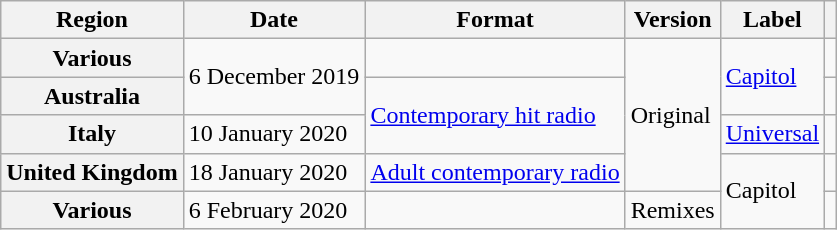<table class="wikitable plainrowheaders">
<tr>
<th scope="col">Region</th>
<th scope="col">Date</th>
<th scope="col">Format</th>
<th>Version</th>
<th scope="col">Label</th>
<th scope="col"></th>
</tr>
<tr>
<th scope="row">Various</th>
<td rowspan="2">6 December 2019</td>
<td></td>
<td rowspan="4">Original</td>
<td rowspan="2"><a href='#'>Capitol</a></td>
<td></td>
</tr>
<tr>
<th scope="row">Australia</th>
<td rowspan="2"><a href='#'>Contemporary hit radio</a></td>
<td></td>
</tr>
<tr>
<th scope="row">Italy</th>
<td>10 January 2020</td>
<td><a href='#'>Universal</a></td>
<td></td>
</tr>
<tr>
<th scope="row">United Kingdom</th>
<td>18 January 2020</td>
<td><a href='#'>Adult contemporary radio</a></td>
<td rowspan="2">Capitol</td>
<td></td>
</tr>
<tr>
<th scope="row">Various</th>
<td>6 February 2020</td>
<td></td>
<td>Remixes</td>
<td></td>
</tr>
</table>
